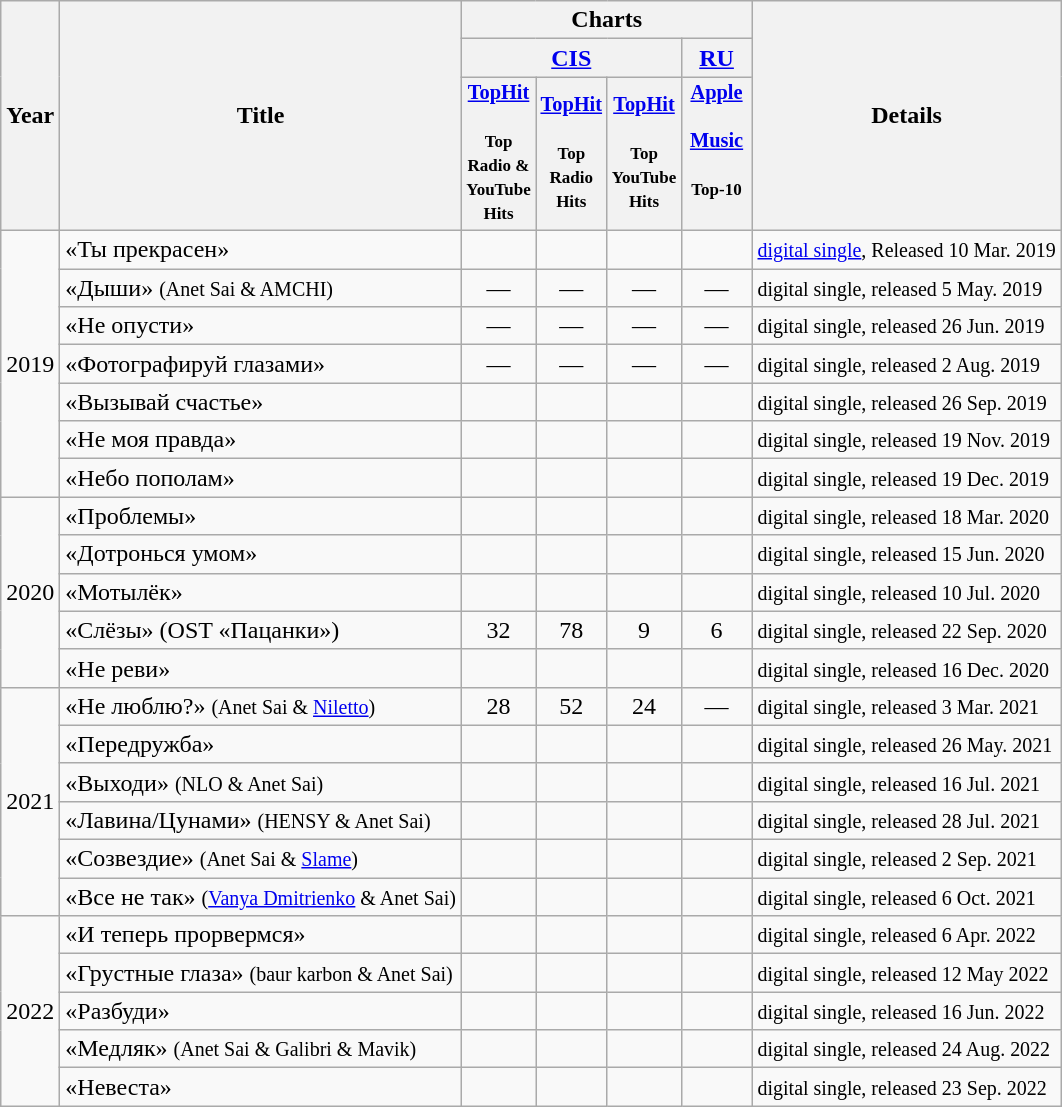<table class="wikitable">
<tr>
<th rowspan="3">Year</th>
<th rowspan="3">Title</th>
<th colspan="4">Charts</th>
<th rowspan="3">Details</th>
</tr>
<tr>
<th colspan="3"><a href='#'>CIS</a></th>
<th colspan="1"><a href='#'>RU</a></th>
</tr>
<tr>
<th style="width:3em;font-size:85%;"><a href='#'>TopHit</a><br><br><small>Top Radio & YouTube Hits</small></th>
<th style="width:3em;font-size:85%;"><a href='#'>TopHit</a><br><br><small>Top Radio Hits</small></th>
<th style="width:3em;font-size:85%;"><a href='#'>TopHit</a><br><br><small>Top YouTube Hits</small></th>
<th style="width:3em;font-size:85%;"><a href='#'>Apple<br><br>Music</a><br><br><small>Top-10</small><br><br></th>
</tr>
<tr>
<td rowspan="7">2019</td>
<td>«Ты прекрасен»</td>
<td></td>
<td></td>
<td></td>
<td></td>
<td><small><a href='#'>digital single</a>, Released 10 Mar. 2019</small></td>
</tr>
<tr>
<td>«Дыши» <small>(Anet Sai & AMCHI)</small></td>
<td align="center">—</td>
<td align="center">—</td>
<td align="center">—</td>
<td align="center">—</td>
<td><small>digital single, released 5 May. 2019</small></td>
</tr>
<tr>
<td>«Не опусти»</td>
<td align="center">—</td>
<td align="center">—</td>
<td align="center">—</td>
<td align="center">—</td>
<td><small>digital single, released 26 Jun. 2019</small></td>
</tr>
<tr>
<td>«Фотографируй глазами»</td>
<td align="center">—</td>
<td align="center">—</td>
<td align="center">—</td>
<td align="center">—</td>
<td><small>digital single, released 2 Aug. 2019</small></td>
</tr>
<tr>
<td>«Вызывай счастье»</td>
<td></td>
<td></td>
<td></td>
<td></td>
<td><small>digital single, released 26 Sep. 2019</small></td>
</tr>
<tr>
<td>«Не моя правда»</td>
<td></td>
<td></td>
<td></td>
<td></td>
<td><small>digital single, released 19 Nov. 2019</small></td>
</tr>
<tr>
<td>«Небо пополам»</td>
<td></td>
<td></td>
<td></td>
<td></td>
<td><small>digital single, released 19 Dec. 2019</small></td>
</tr>
<tr>
<td rowspan="5">2020</td>
<td>«Проблемы»</td>
<td></td>
<td></td>
<td></td>
<td></td>
<td><small>digital single, released 18 Mar. 2020</small></td>
</tr>
<tr>
<td>«Дотронься умом»</td>
<td></td>
<td></td>
<td></td>
<td></td>
<td><small>digital single, released 15 Jun. 2020</small></td>
</tr>
<tr>
<td>«Мотылёк»</td>
<td></td>
<td></td>
<td></td>
<td></td>
<td><small>digital single, released 10 Jul. 2020</small></td>
</tr>
<tr>
<td>«Слёзы»  (OST «Пацанки»)</td>
<td align="center">32</td>
<td align="center">78</td>
<td align="center">9</td>
<td align="center">6</td>
<td><small>digital single, released 22 Sep. 2020</small></td>
</tr>
<tr>
<td>«Не реви»</td>
<td></td>
<td></td>
<td></td>
<td></td>
<td><small>digital single, released 16 Dec. 2020</small></td>
</tr>
<tr>
<td rowspan="6">2021</td>
<td>«Не люблю?» <small>(Anet Sai & <a href='#'>Niletto</a>)</small></td>
<td align="center">28</td>
<td align="center">52</td>
<td align="center">24</td>
<td align="center">—</td>
<td><small>digital single, released 3 Mar. 2021</small></td>
</tr>
<tr>
<td>«Передружба»</td>
<td></td>
<td></td>
<td></td>
<td></td>
<td><small>digital single, released 26 May. 2021</small></td>
</tr>
<tr>
<td>«Выходи» <small>(NLO & Anet Sai)</small></td>
<td></td>
<td></td>
<td></td>
<td></td>
<td><small>digital single, released 16 Jul. 2021</small></td>
</tr>
<tr>
<td>«Лавина/Цунами» <small>(HENSY & Anet Sai)</small></td>
<td></td>
<td></td>
<td></td>
<td></td>
<td><small>digital single, released 28 Jul. 2021</small></td>
</tr>
<tr>
<td>«Созвездие» <small>(Anet Sai & <a href='#'>Slame</a>)</small></td>
<td></td>
<td></td>
<td></td>
<td></td>
<td><small>digital single, released 2 Sep. 2021</small></td>
</tr>
<tr>
<td>«Все не так» <small>(<a href='#'>Vanya Dmitrienko</a> & Anet Sai)</small></td>
<td></td>
<td></td>
<td></td>
<td></td>
<td><small>digital single, released 6 Oct. 2021</small></td>
</tr>
<tr>
<td rowspan="5">2022</td>
<td>«И теперь прорвермся»</td>
<td></td>
<td></td>
<td></td>
<td></td>
<td><small>digital single, released 6 Apr. 2022</small></td>
</tr>
<tr>
<td>«Грустные глаза» <small>(baur karbon & Anet Sai)</small></td>
<td></td>
<td></td>
<td></td>
<td></td>
<td><small>digital single, released 12 May 2022</small></td>
</tr>
<tr>
<td>«Разбуди»</td>
<td></td>
<td></td>
<td></td>
<td></td>
<td><small>digital single, released 16 Jun. 2022</small></td>
</tr>
<tr>
<td>«Медляк» <small>(Anet Sai & Galibri &amp; Mavik)</small></td>
<td></td>
<td></td>
<td></td>
<td></td>
<td><small>digital single, released 24 Aug. 2022</small></td>
</tr>
<tr>
<td>«Невеста»</td>
<td></td>
<td></td>
<td></td>
<td></td>
<td><small>digital single, released 23 Sep. 2022</small></td>
</tr>
</table>
